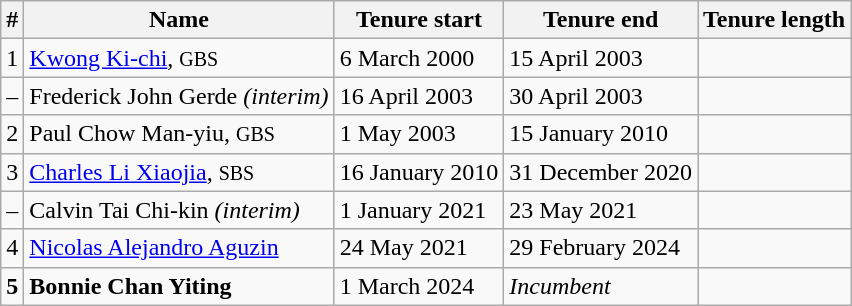<table class="wikitable">
<tr>
<th>#</th>
<th>Name</th>
<th>Tenure start</th>
<th>Tenure end</th>
<th>Tenure length</th>
</tr>
<tr>
<td>1</td>
<td><a href='#'>Kwong Ki-chi</a>, <small>GBS</small></td>
<td>6 March 2000</td>
<td>15 April 2003</td>
<td></td>
</tr>
<tr>
<td>–</td>
<td>Frederick John Gerde <em>(interim)</em></td>
<td>16 April 2003</td>
<td>30 April 2003</td>
<td></td>
</tr>
<tr>
<td>2</td>
<td>Paul Chow Man-yiu, <small>GBS</small></td>
<td>1 May 2003</td>
<td>15 January 2010</td>
<td></td>
</tr>
<tr>
<td>3</td>
<td><a href='#'>Charles Li Xiaojia</a>, <small>SBS</small></td>
<td>16 January 2010</td>
<td>31 December 2020</td>
<td></td>
</tr>
<tr>
<td>–</td>
<td>Calvin Tai Chi-kin <em>(interim)</em></td>
<td>1 January 2021</td>
<td>23 May 2021</td>
<td></td>
</tr>
<tr>
<td>4</td>
<td><a href='#'>Nicolas Alejandro Aguzin</a></td>
<td>24 May 2021</td>
<td>29 February 2024</td>
<td></td>
</tr>
<tr>
<td><strong>5</strong></td>
<td><strong>Bonnie Chan Yiting</strong></td>
<td>1 March 2024</td>
<td><em>Incumbent</em></td>
<td></td>
</tr>
</table>
